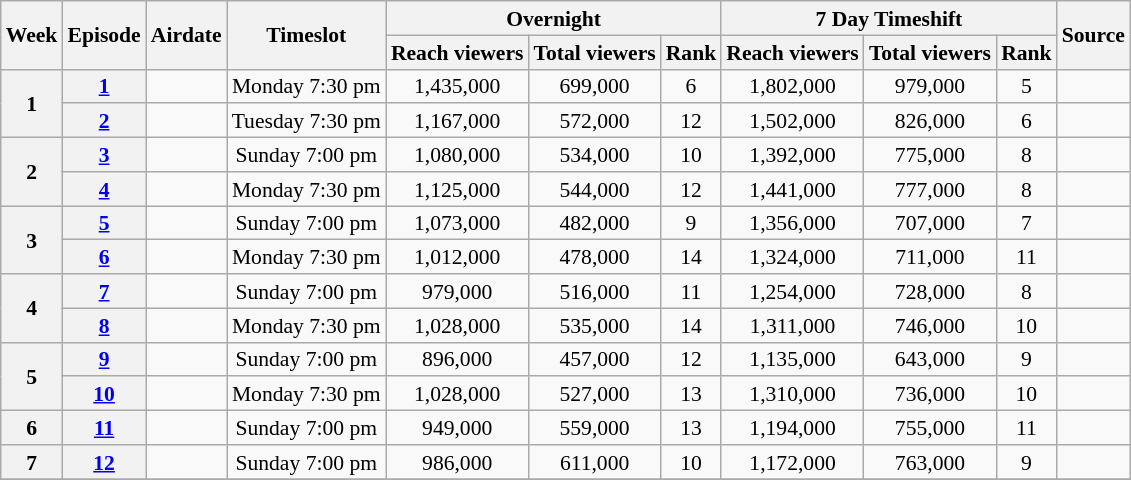<table class="wikitable nowrap" style="text-align:center; font-size:90%; line-height:16px;">
<tr>
<th rowspan=2>Week</th>
<th rowspan=2>Episode</th>
<th rowspan=2 class="unsortable">Airdate</th>
<th rowspan=2 class="unsortable">Timeslot</th>
<th colspan=3>Overnight</th>
<th colspan=3>7 Day Timeshift</th>
<th rowspan=2>Source</th>
</tr>
<tr>
<th>Reach viewers</th>
<th>Total viewers</th>
<th>Rank</th>
<th>Reach viewers</th>
<th>Total viewers</th>
<th>Rank</th>
</tr>
<tr>
<th rowspan="2">1</th>
<th><a href='#'>1</a></th>
<td style="text-align:left"></td>
<td>Monday 7:30 pm</td>
<td>1,435,000</td>
<td>699,000</td>
<td>6</td>
<td>1,802,000</td>
<td>979,000</td>
<td>5</td>
<td></td>
</tr>
<tr>
<th><a href='#'>2</a></th>
<td style="text-align:left"></td>
<td>Tuesday 7:30 pm</td>
<td>1,167,000</td>
<td>572,000</td>
<td>12</td>
<td>1,502,000</td>
<td>826,000</td>
<td>6</td>
<td></td>
</tr>
<tr>
<th rowspan="2">2</th>
<th><a href='#'>3</a></th>
<td style="text-align:left"></td>
<td>Sunday 7:00 pm</td>
<td>1,080,000</td>
<td>534,000</td>
<td>10</td>
<td>1,392,000</td>
<td>775,000</td>
<td>8</td>
<td></td>
</tr>
<tr>
<th><a href='#'>4</a></th>
<td style="text-align:left"></td>
<td>Monday 7:30 pm</td>
<td>1,125,000</td>
<td>544,000</td>
<td>12</td>
<td>1,441,000</td>
<td>777,000</td>
<td>8</td>
<td></td>
</tr>
<tr>
<th rowspan="2">3</th>
<th><a href='#'>5</a></th>
<td style="text-align:left"></td>
<td>Sunday 7:00 pm</td>
<td>1,073,000</td>
<td>482,000</td>
<td>9</td>
<td>1,356,000</td>
<td>707,000</td>
<td>7</td>
<td></td>
</tr>
<tr>
<th><a href='#'>6</a></th>
<td style="text-align:left"></td>
<td>Monday 7:30 pm</td>
<td>1,012,000</td>
<td>478,000</td>
<td>14</td>
<td>1,324,000</td>
<td>711,000</td>
<td>11</td>
<td></td>
</tr>
<tr>
<th rowspan="2">4</th>
<th><a href='#'>7</a></th>
<td style="text-align:left"></td>
<td>Sunday 7:00 pm</td>
<td>979,000</td>
<td>516,000</td>
<td>11</td>
<td>1,254,000</td>
<td>728,000</td>
<td>8</td>
<td></td>
</tr>
<tr>
<th><a href='#'>8</a></th>
<td style="text-align:left"></td>
<td>Monday 7:30 pm</td>
<td>1,028,000</td>
<td>535,000</td>
<td>14</td>
<td>1,311,000</td>
<td>746,000</td>
<td>10</td>
<td></td>
</tr>
<tr>
<th rowspan="2">5</th>
<th><a href='#'>9</a></th>
<td style="text-align:left"></td>
<td>Sunday 7:00 pm</td>
<td>896,000</td>
<td>457,000</td>
<td>12</td>
<td>1,135,000</td>
<td>643,000</td>
<td>9</td>
<td></td>
</tr>
<tr>
<th><a href='#'>10</a></th>
<td style="text-align:left"></td>
<td>Monday 7:30 pm</td>
<td>1,028,000</td>
<td>527,000</td>
<td>13</td>
<td>1,310,000</td>
<td>736,000</td>
<td>10</td>
<td></td>
</tr>
<tr>
<th>6</th>
<th><a href='#'>11</a></th>
<td style="text-align:left"></td>
<td>Sunday 7:00 pm</td>
<td>949,000</td>
<td>559,000</td>
<td>13</td>
<td>1,194,000</td>
<td>755,000</td>
<td>11</td>
<td></td>
</tr>
<tr>
<th>7</th>
<th><a href='#'>12</a></th>
<td style="text-align:left"></td>
<td>Sunday 7:00 pm</td>
<td>986,000</td>
<td>611,000</td>
<td>10</td>
<td>1,172,000</td>
<td>763,000</td>
<td>9</td>
<td></td>
</tr>
<tr>
</tr>
</table>
